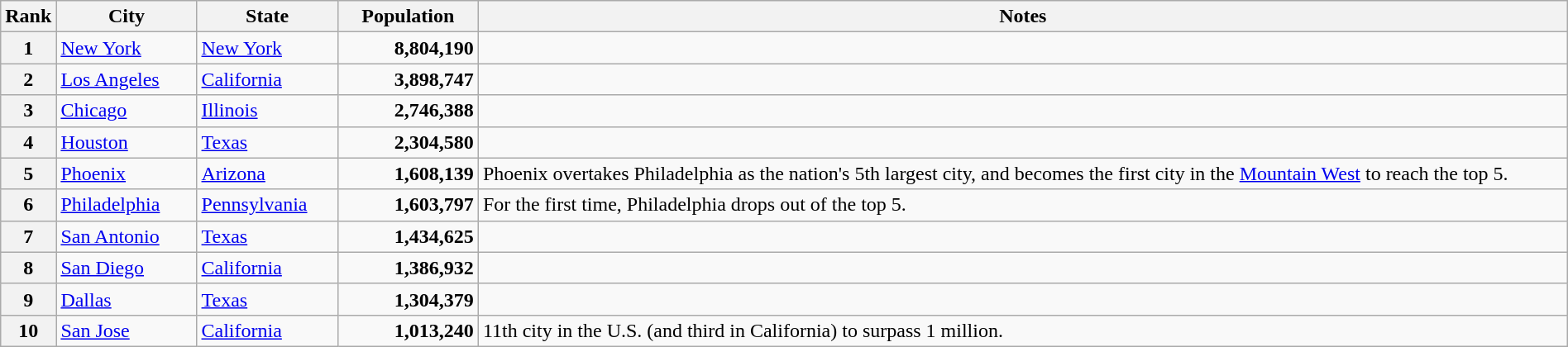<table class="wikitable plainrowheaders" style="width:100%">
<tr>
<th scope="col" style="width:3%;">Rank</th>
<th scope="col" style="width:9%;">City</th>
<th scope="col" style="width:9%;">State</th>
<th scope="col" style="width:9%;">Population</th>
<th scope="col" style="width:70%;">Notes</th>
</tr>
<tr>
<th scope="row">1</th>
<td><a href='#'>New York</a></td>
<td><a href='#'>New York</a></td>
<td align="right"><strong>8,804,190</strong></td>
<td></td>
</tr>
<tr>
<th scope="row">2</th>
<td><a href='#'>Los Angeles</a></td>
<td><a href='#'>California</a></td>
<td align="right"><strong>3,898,747</strong></td>
<td></td>
</tr>
<tr>
<th scope="row">3</th>
<td><a href='#'>Chicago</a></td>
<td><a href='#'>Illinois</a></td>
<td align="right"><strong>2,746,388</strong></td>
<td></td>
</tr>
<tr>
<th scope="row">4</th>
<td><a href='#'>Houston</a></td>
<td><a href='#'>Texas</a></td>
<td align="right"><strong>2,304,580</strong></td>
<td></td>
</tr>
<tr>
<th scope="row">5</th>
<td><a href='#'>Phoenix</a></td>
<td><a href='#'>Arizona</a></td>
<td align="right"><strong>1,608,139</strong></td>
<td>Phoenix overtakes Philadelphia as the nation's 5th largest city, and becomes the first city in the <a href='#'>Mountain West</a> to reach the top 5.</td>
</tr>
<tr>
<th scope="row">6</th>
<td><a href='#'>Philadelphia</a></td>
<td><a href='#'>Pennsylvania</a></td>
<td align="right"><strong>1,603,797</strong></td>
<td>For the first time, Philadelphia drops out of the top 5.</td>
</tr>
<tr>
<th scope="row">7</th>
<td><a href='#'>San Antonio</a></td>
<td><a href='#'>Texas</a></td>
<td align="right"><strong>1,434,625</strong></td>
<td></td>
</tr>
<tr>
<th scope="row">8</th>
<td><a href='#'>San Diego</a></td>
<td><a href='#'>California</a></td>
<td align="right"><strong>1,386,932</strong></td>
<td></td>
</tr>
<tr>
<th scope="row">9</th>
<td><a href='#'>Dallas</a></td>
<td><a href='#'>Texas</a></td>
<td align="right"><strong>1,304,379</strong></td>
<td></td>
</tr>
<tr>
<th scope="row">10</th>
<td><a href='#'>San Jose</a></td>
<td><a href='#'>California</a></td>
<td align="right"><strong>1,013,240</strong></td>
<td>11th city in the U.S. (and third in California) to surpass 1 million.</td>
</tr>
</table>
